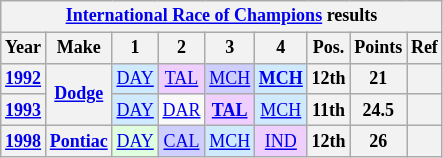<table class="wikitable" style="text-align:center; font-size:75%">
<tr>
<th colspan=9><a href='#'>International Race of Champions</a> results</th>
</tr>
<tr>
<th>Year</th>
<th>Make</th>
<th>1</th>
<th>2</th>
<th>3</th>
<th>4</th>
<th>Pos.</th>
<th>Points</th>
<th>Ref</th>
</tr>
<tr>
<th><a href='#'>1992</a></th>
<th rowspan=2><a href='#'>Dodge</a></th>
<td style="background:#CFEAFF;"><a href='#'>DAY</a><br></td>
<td style="background:#EFCFFF;"><a href='#'>TAL</a><br></td>
<td style="background:#CFCFFF;"><a href='#'>MCH</a><br></td>
<td style="background:#CFEAFF;"><strong><a href='#'>MCH</a></strong><br></td>
<th>12th</th>
<th>21</th>
<th></th>
</tr>
<tr>
<th><a href='#'>1993</a></th>
<td style="background:#CFEAFF;"><a href='#'>DAY</a><br></td>
<td><a href='#'>DAR</a></td>
<td style="background:#EFCFFF;"><strong><a href='#'>TAL</a></strong><br></td>
<td style="background:#CFEAFF;"><a href='#'>MCH</a><br></td>
<th>11th</th>
<th>24.5</th>
<th></th>
</tr>
<tr>
<th><a href='#'>1998</a></th>
<th><a href='#'>Pontiac</a></th>
<td style="background:#DFFFDF;"><a href='#'>DAY</a><br></td>
<td style="background:#CFCFFF;"><a href='#'>CAL</a><br></td>
<td style="background:#CFEAFF;"><a href='#'>MCH</a><br></td>
<td style="background:#EFCFFF;"><a href='#'>IND</a><br></td>
<th>12th</th>
<th>26</th>
<th></th>
</tr>
</table>
